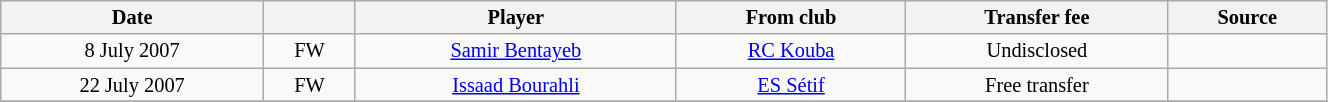<table class="wikitable sortable" style="width:70%; text-align:center; font-size:85%; text-align:centre;">
<tr>
<th>Date</th>
<th></th>
<th>Player</th>
<th>From club</th>
<th>Transfer fee</th>
<th>Source</th>
</tr>
<tr>
<td>8 July 2007</td>
<td>FW</td>
<td> <a href='#'>Samir Bentayeb</a></td>
<td><a href='#'>RC Kouba</a></td>
<td>Undisclosed</td>
<td></td>
</tr>
<tr>
<td>22 July 2007</td>
<td>FW</td>
<td> <a href='#'>Issaad Bourahli</a></td>
<td><a href='#'>ES Sétif</a></td>
<td>Free transfer</td>
<td></td>
</tr>
<tr>
</tr>
</table>
